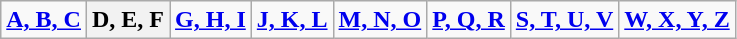<table class="wikitable">
<tr>
<td><strong><a href='#'>A, B, C</a></strong></td>
<th><strong>D, E, F</strong></th>
<td><strong><a href='#'>G, H, I</a></strong></td>
<td><strong><a href='#'>J, K, L</a></strong></td>
<td><strong><a href='#'>M, N, O</a></strong></td>
<td><strong><a href='#'>P, Q, R</a></strong></td>
<td><strong><a href='#'>S, T, U, V</a></strong></td>
<td><strong><a href='#'>W, X, Y, Z</a></strong></td>
</tr>
</table>
